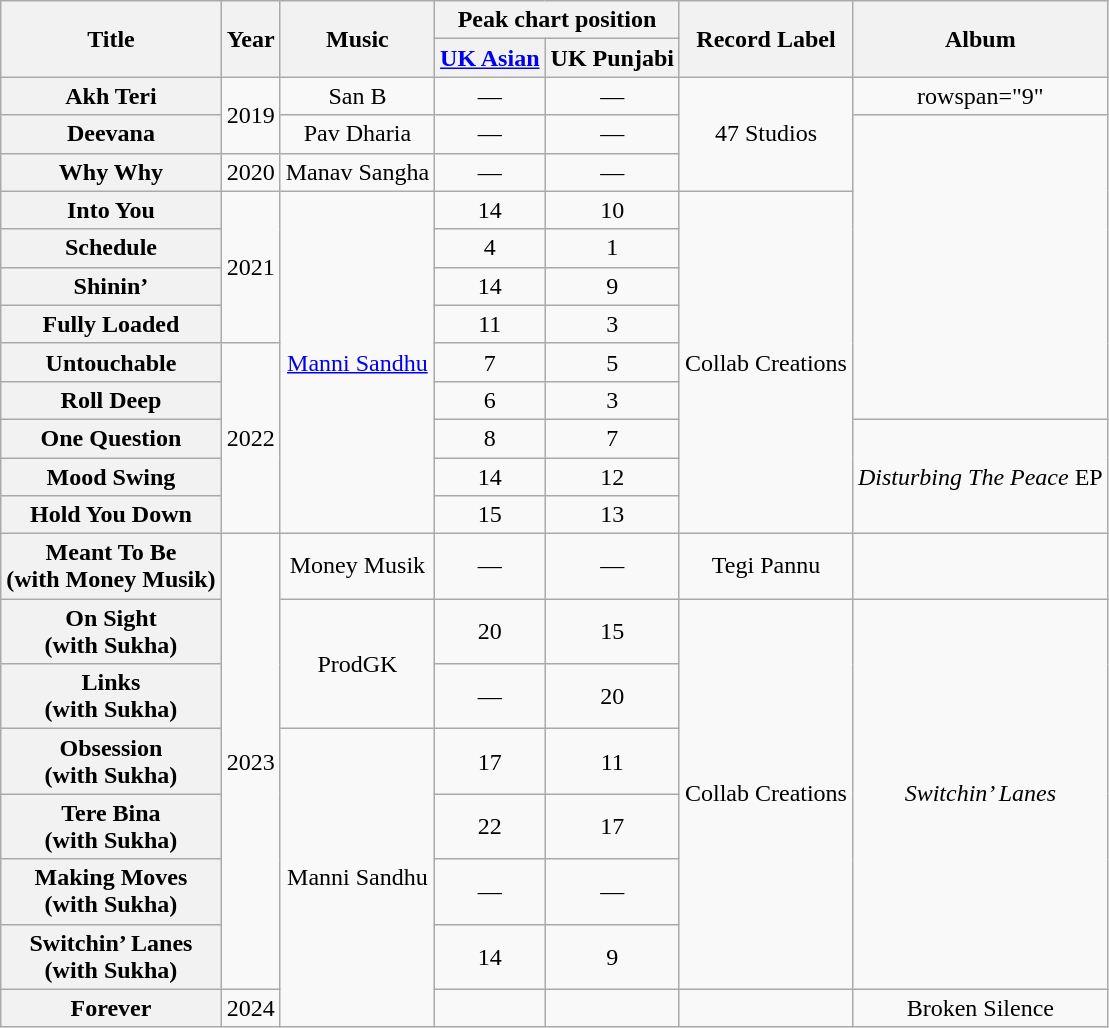<table class="wikitable plainrowheaders" style="text-align:center;">
<tr>
<th rowspan="2">Title</th>
<th rowspan="2">Year</th>
<th rowspan="2">Music</th>
<th colspan="2">Peak chart position</th>
<th rowspan="2">Record Label</th>
<th rowspan="2">Album</th>
</tr>
<tr>
<th><a href='#'>UK Asian</a></th>
<th>UK Punjabi</th>
</tr>
<tr>
<th scope="row">Akh Teri </th>
<td rowspan="2">2019</td>
<td>San B</td>
<td>—</td>
<td>—</td>
<td rowspan="3">47 Studios</td>
<td>rowspan="9" </td>
</tr>
<tr>
<th scope="row">Deevana</th>
<td>Pav Dharia</td>
<td>—</td>
<td>—</td>
</tr>
<tr>
<th scope="row">Why Why </th>
<td>2020</td>
<td>Manav Sangha</td>
<td>—</td>
<td>—</td>
</tr>
<tr>
<th scope="row">Into You </th>
<td rowspan="4">2021</td>
<td rowspan="9"><a href='#'>Manni Sandhu</a></td>
<td>14</td>
<td>10</td>
<td rowspan="9">Collab Creations</td>
</tr>
<tr>
<th scope="row">Schedule </th>
<td>4</td>
<td>1</td>
</tr>
<tr>
<th scope="row">Shinin’ </th>
<td>14</td>
<td>9</td>
</tr>
<tr>
<th scope="row">Fully Loaded </th>
<td>11</td>
<td>3</td>
</tr>
<tr>
<th scope="row">Untouchable </th>
<td rowspan="5">2022</td>
<td>7</td>
<td>5</td>
</tr>
<tr>
<th scope="row">Roll Deep </th>
<td>6</td>
<td>3</td>
</tr>
<tr>
<th scope="row">One Question </th>
<td>8</td>
<td>7</td>
<td rowspan="3"><em>Disturbing The Peace</em> EP</td>
</tr>
<tr>
<th scope="row">Mood Swing </th>
<td>14</td>
<td>12</td>
</tr>
<tr>
<th scope="row">Hold You Down </th>
<td>15</td>
<td>13</td>
</tr>
<tr>
<th scope="row">Meant To Be <br><span>(with Money Musik)</span></th>
<td rowspan="7">2023</td>
<td>Money Musik</td>
<td>—</td>
<td>—</td>
<td>Tegi Pannu</td>
<td></td>
</tr>
<tr>
<th scope="row">On Sight <br><span>(with Sukha)</span></th>
<td rowspan="2">ProdGK</td>
<td>20</td>
<td>15</td>
<td rowspan="6">Collab Creations</td>
<td rowspan="6"><em>Switchin’ Lanes</em></td>
</tr>
<tr>
<th scope="row">Links <br><span>(with Sukha)</span></th>
<td>—</td>
<td>20</td>
</tr>
<tr>
<th scope="row">Obsession <br><span>(with Sukha)</span></th>
<td rowspan="5">Manni Sandhu</td>
<td>17</td>
<td>11</td>
</tr>
<tr>
<th scope="row">Tere Bina <br><span>(with Sukha)</span></th>
<td>22</td>
<td>17</td>
</tr>
<tr>
<th scope="row">Making Moves <br><span>(with Sukha)</span></th>
<td>—</td>
<td>—</td>
</tr>
<tr>
<th scope="row">Switchin’ Lanes <br><span>(with Sukha)</span></th>
<td>14</td>
<td>9</td>
</tr>
<tr>
<th>Forever</th>
<td>2024</td>
<td></td>
<td></td>
<td></td>
<td>Broken Silence</td>
</tr>
</table>
